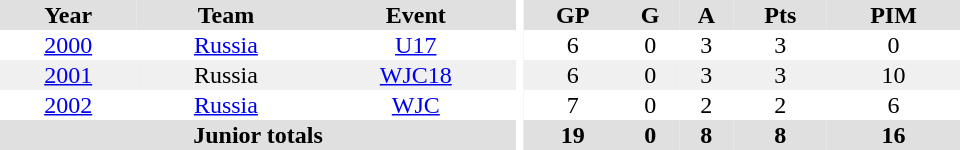<table border="0" cellpadding="1" cellspacing="0" ID="Table3" style="text-align:center; width:40em">
<tr ALIGN="center" bgcolor="#e0e0e0">
<th>Year</th>
<th>Team</th>
<th>Event</th>
<th rowspan="99" bgcolor="#ffffff"></th>
<th>GP</th>
<th>G</th>
<th>A</th>
<th>Pts</th>
<th>PIM</th>
</tr>
<tr>
<td><a href='#'>2000</a></td>
<td><a href='#'>Russia</a></td>
<td><a href='#'>U17</a></td>
<td>6</td>
<td>0</td>
<td>3</td>
<td>3</td>
<td>0</td>
</tr>
<tr bgcolor="#f0f0f0">
<td><a href='#'>2001</a></td>
<td>Russia</td>
<td><a href='#'>WJC18</a></td>
<td>6</td>
<td>0</td>
<td>3</td>
<td>3</td>
<td>10</td>
</tr>
<tr>
<td><a href='#'>2002</a></td>
<td><a href='#'>Russia</a></td>
<td><a href='#'>WJC</a></td>
<td>7</td>
<td>0</td>
<td>2</td>
<td>2</td>
<td>6</td>
</tr>
<tr bgcolor="#e0e0e0">
<th colspan="3">Junior totals</th>
<th>19</th>
<th>0</th>
<th>8</th>
<th>8</th>
<th>16</th>
</tr>
</table>
